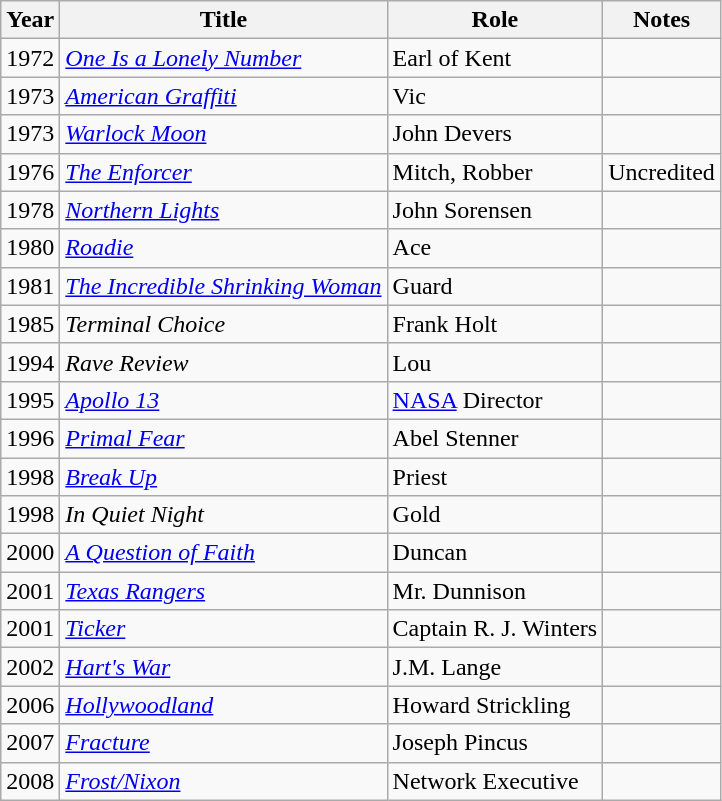<table class="wikitable sortable">
<tr>
<th>Year</th>
<th>Title</th>
<th>Role</th>
<th>Notes</th>
</tr>
<tr>
<td>1972</td>
<td><em><a href='#'>One Is a Lonely Number</a></em></td>
<td>Earl of Kent</td>
<td></td>
</tr>
<tr>
<td>1973</td>
<td><em><a href='#'>American Graffiti</a></em></td>
<td>Vic</td>
<td></td>
</tr>
<tr>
<td>1973</td>
<td><em><a href='#'>Warlock Moon</a></em></td>
<td>John Devers</td>
<td></td>
</tr>
<tr>
<td>1976</td>
<td><em><a href='#'>The Enforcer</a></em></td>
<td>Mitch, Robber</td>
<td>Uncredited</td>
</tr>
<tr>
<td>1978</td>
<td><em><a href='#'>Northern Lights</a></em></td>
<td>John Sorensen</td>
<td></td>
</tr>
<tr>
<td>1980</td>
<td><em><a href='#'>Roadie</a></em></td>
<td>Ace</td>
<td></td>
</tr>
<tr>
<td>1981</td>
<td><em><a href='#'>The Incredible Shrinking Woman</a></em></td>
<td>Guard</td>
<td></td>
</tr>
<tr>
<td>1985</td>
<td><em>Terminal Choice</em></td>
<td>Frank Holt</td>
<td></td>
</tr>
<tr>
<td>1994</td>
<td><em>Rave Review</em></td>
<td>Lou</td>
<td></td>
</tr>
<tr>
<td>1995</td>
<td><em><a href='#'>Apollo 13</a></em></td>
<td><a href='#'>NASA</a> Director</td>
<td></td>
</tr>
<tr>
<td>1996</td>
<td><em><a href='#'>Primal Fear</a></em></td>
<td>Abel Stenner</td>
<td></td>
</tr>
<tr>
<td>1998</td>
<td><em><a href='#'>Break Up</a></em></td>
<td>Priest</td>
<td></td>
</tr>
<tr>
<td>1998</td>
<td><em>In Quiet Night</em></td>
<td>Gold</td>
<td></td>
</tr>
<tr>
<td>2000</td>
<td><em><a href='#'>A Question of Faith</a></em></td>
<td>Duncan</td>
<td></td>
</tr>
<tr>
<td>2001</td>
<td><em><a href='#'>Texas Rangers</a></em></td>
<td>Mr. Dunnison</td>
<td></td>
</tr>
<tr>
<td>2001</td>
<td><em><a href='#'>Ticker</a></em></td>
<td>Captain R. J. Winters</td>
<td></td>
</tr>
<tr>
<td>2002</td>
<td><em><a href='#'>Hart's War</a></em></td>
<td>J.M. Lange</td>
<td></td>
</tr>
<tr>
<td>2006</td>
<td><em><a href='#'>Hollywoodland</a></em></td>
<td>Howard Strickling</td>
<td></td>
</tr>
<tr>
<td>2007</td>
<td><em><a href='#'>Fracture</a></em></td>
<td>Joseph Pincus</td>
<td></td>
</tr>
<tr>
<td>2008</td>
<td><em><a href='#'>Frost/Nixon</a></em></td>
<td>Network Executive</td>
<td></td>
</tr>
</table>
